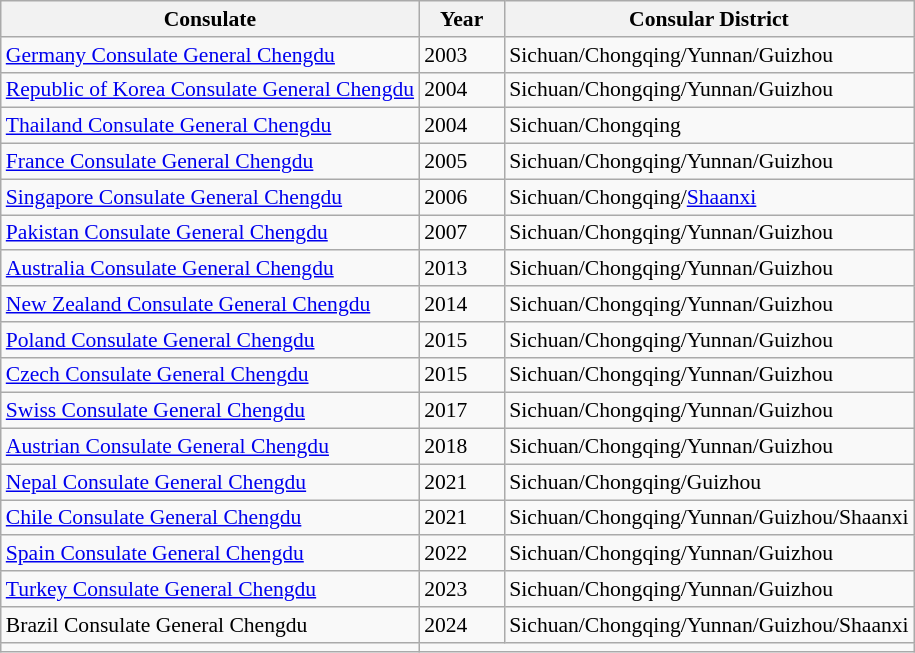<table class="wikitable" style="font-size:90%;">
<tr>
<th style="width:auto;">Consulate</th>
<th style="width:50px;">Year</th>
<th style="width:auto;">Consular District</th>
</tr>
<tr>
<td> <a href='#'>Germany Consulate General Chengdu</a></td>
<td>2003</td>
<td>Sichuan/Chongqing/Yunnan/Guizhou</td>
</tr>
<tr>
<td> <a href='#'>Republic of Korea Consulate General Chengdu</a></td>
<td>2004</td>
<td>Sichuan/Chongqing/Yunnan/Guizhou</td>
</tr>
<tr>
<td> <a href='#'>Thailand Consulate General Chengdu</a></td>
<td>2004</td>
<td>Sichuan/Chongqing</td>
</tr>
<tr>
<td> <a href='#'>France Consulate General Chengdu</a></td>
<td>2005</td>
<td>Sichuan/Chongqing/Yunnan/Guizhou</td>
</tr>
<tr>
<td> <a href='#'>Singapore Consulate General Chengdu</a></td>
<td>2006</td>
<td>Sichuan/Chongqing/<a href='#'>Shaanxi</a></td>
</tr>
<tr>
<td> <a href='#'>Pakistan Consulate General Chengdu</a></td>
<td>2007</td>
<td>Sichuan/Chongqing/Yunnan/Guizhou</td>
</tr>
<tr>
<td> <a href='#'>Australia Consulate General Chengdu</a></td>
<td>2013</td>
<td>Sichuan/Chongqing/Yunnan/Guizhou</td>
</tr>
<tr>
<td> <a href='#'>New Zealand Consulate General Chengdu</a></td>
<td>2014</td>
<td>Sichuan/Chongqing/Yunnan/Guizhou</td>
</tr>
<tr>
<td> <a href='#'>Poland Consulate General Chengdu</a></td>
<td>2015</td>
<td>Sichuan/Chongqing/Yunnan/Guizhou</td>
</tr>
<tr>
<td> <a href='#'>Czech Consulate General Chengdu</a></td>
<td>2015</td>
<td>Sichuan/Chongqing/Yunnan/Guizhou</td>
</tr>
<tr>
<td> <a href='#'>Swiss Consulate General Chengdu</a></td>
<td>2017</td>
<td>Sichuan/Chongqing/Yunnan/Guizhou</td>
</tr>
<tr>
<td> <a href='#'>Austrian Consulate General Chengdu</a></td>
<td>2018</td>
<td>Sichuan/Chongqing/Yunnan/Guizhou</td>
</tr>
<tr>
<td> <a href='#'>Nepal Consulate General Chengdu</a></td>
<td>2021</td>
<td>Sichuan/Chongqing/Guizhou</td>
</tr>
<tr>
<td> <a href='#'>Chile Consulate General Chengdu</a></td>
<td>2021</td>
<td>Sichuan/Chongqing/Yunnan/Guizhou/Shaanxi</td>
</tr>
<tr>
<td> <a href='#'>Spain Consulate General Chengdu</a></td>
<td>2022</td>
<td>Sichuan/Chongqing/Yunnan/Guizhou</td>
</tr>
<tr>
<td> <a href='#'>Turkey Consulate General Chengdu</a></td>
<td>2023</td>
<td>Sichuan/Chongqing/Yunnan/Guizhou</td>
</tr>
<tr>
<td> Brazil Consulate General Chengdu</td>
<td>2024</td>
<td>Sichuan/Chongqing/Yunnan/Guizhou/Shaanxi</td>
</tr>
<tr>
<td></td>
</tr>
</table>
